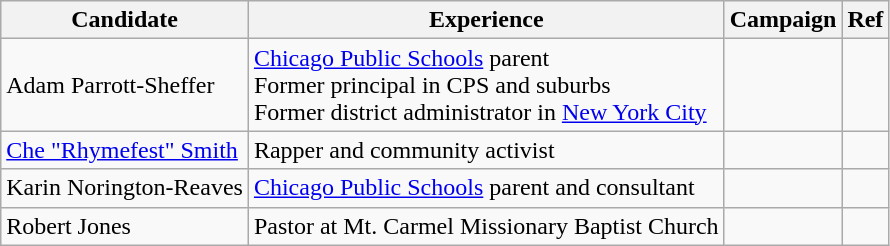<table class="wikitable">
<tr>
<th>Candidate</th>
<th>Experience</th>
<th>Campaign</th>
<th>Ref</th>
</tr>
<tr>
<td>Adam Parrott-Sheffer</td>
<td><a href='#'>Chicago Public Schools</a> parent<br>Former principal in CPS and suburbs<br>Former district administrator in <a href='#'>New York City</a></td>
<td></td>
<td></td>
</tr>
<tr>
<td><a href='#'>Che "Rhymefest" Smith</a></td>
<td>Rapper and community activist</td>
<td></td>
<td></td>
</tr>
<tr>
<td>Karin Norington-Reaves</td>
<td><a href='#'>Chicago Public Schools</a> parent and consultant</td>
<td></td>
<td></td>
</tr>
<tr>
<td>Robert Jones</td>
<td>Pastor at Mt. Carmel Missionary Baptist Church</td>
<td></td>
<td></td>
</tr>
</table>
